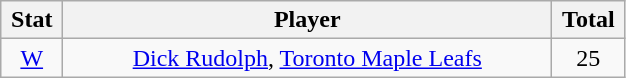<table class="wikitable" width="33%" style="text-align:center;">
<tr>
<th width="5%">Stat</th>
<th width="60%">Player</th>
<th width="5%">Total</th>
</tr>
<tr>
<td><a href='#'>W</a></td>
<td><a href='#'>Dick Rudolph</a>, <a href='#'>Toronto Maple Leafs</a></td>
<td>25</td>
</tr>
</table>
